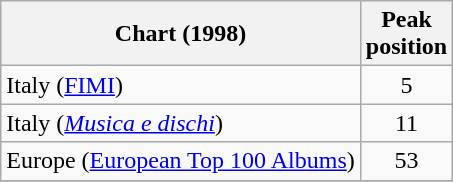<table class="wikitable sortable">
<tr>
<th scope="col">Chart (1998)</th>
<th scope="col">Peak<br>position</th>
</tr>
<tr>
<td align="left">Italy (<a href='#'>FIMI</a>)</td>
<td align="center">5</td>
</tr>
<tr>
<td align="left">Italy (<em><a href='#'>Musica e dischi</a></em>)</td>
<td align="center">11</td>
</tr>
<tr>
<td align="left">Europe (<a href='#'>European Top 100 Albums</a>)</td>
<td align="center">53</td>
</tr>
<tr>
</tr>
</table>
